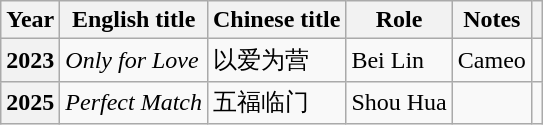<table class="wikitable plainrowheaders">
<tr>
<th scope="col">Year</th>
<th scope="col">English title</th>
<th scope="col">Chinese title</th>
<th scope="col">Role</th>
<th scope="col">Notes</th>
<th scope="col" class="unsortable"></th>
</tr>
<tr>
<th scope="row">2023</th>
<td><em>Only for Love</em></td>
<td>以爱为营</td>
<td>Bei Lin</td>
<td>Cameo</td>
<td style="text-align:center"></td>
</tr>
<tr>
<th scope="row">2025</th>
<td><em>Perfect Match</em></td>
<td>五福临门</td>
<td>Shou Hua</td>
<td></td>
<td style="text-align:center"></td>
</tr>
</table>
